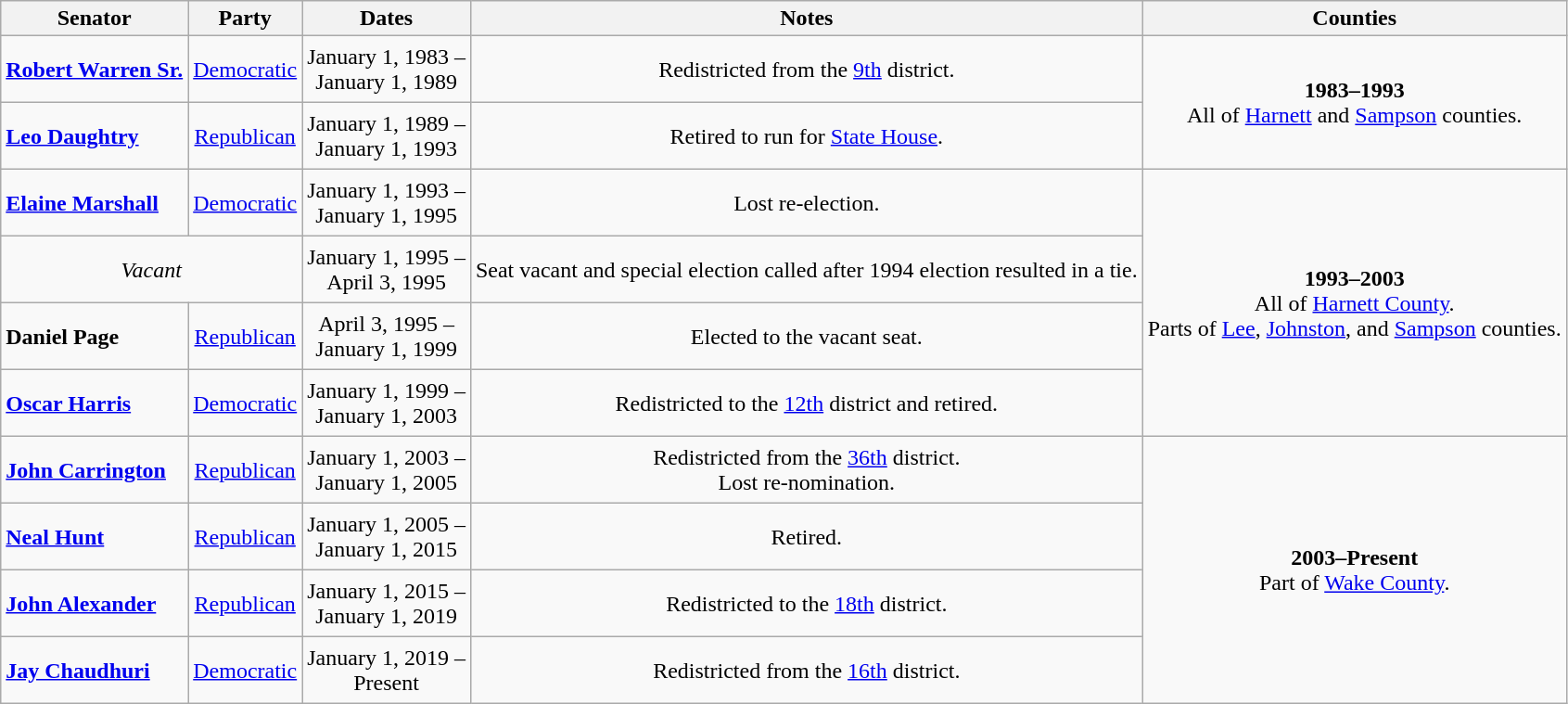<table class=wikitable style="text-align:center">
<tr>
<th>Senator</th>
<th>Party</th>
<th>Dates</th>
<th>Notes</th>
<th>Counties</th>
</tr>
<tr style="height:3em">
<td align=left><strong><a href='#'>Robert Warren Sr.</a></strong></td>
<td><a href='#'>Democratic</a></td>
<td nowrap>January 1, 1983 – <br> January 1, 1989</td>
<td>Redistricted from the <a href='#'>9th</a> district.</td>
<td rowspan=2><strong>1983–1993</strong><br> All of <a href='#'>Harnett</a> and <a href='#'>Sampson</a> counties.</td>
</tr>
<tr style="height:3em">
<td align=left><strong><a href='#'>Leo Daughtry</a></strong></td>
<td><a href='#'>Republican</a></td>
<td nowrap>January 1, 1989 – <br> January 1, 1993</td>
<td>Retired to run for <a href='#'>State House</a>.</td>
</tr>
<tr style="height:3em">
<td align=left><strong><a href='#'>Elaine Marshall</a></strong></td>
<td><a href='#'>Democratic</a></td>
<td nowrap>January 1, 1993 – <br> January 1, 1995</td>
<td>Lost re-election.</td>
<td rowspan=4><strong>1993–2003</strong><br> All of <a href='#'>Harnett County</a>. <br> Parts of <a href='#'>Lee</a>, <a href='#'>Johnston</a>, and <a href='#'>Sampson</a> counties.</td>
</tr>
<tr style="height:3em">
<td colspan=2 align=center><em>Vacant</em></td>
<td nowrap>January 1, 1995 – <br> April 3, 1995</td>
<td>Seat vacant and special election called after 1994 election resulted in a tie.</td>
</tr>
<tr style="height:3em">
<td align=left><strong>Daniel Page</strong></td>
<td><a href='#'>Republican</a></td>
<td nowrap>April 3, 1995 – <br> January 1, 1999</td>
<td>Elected to the vacant seat.</td>
</tr>
<tr style="height:3em">
<td align=left><strong><a href='#'>Oscar Harris</a></strong></td>
<td><a href='#'>Democratic</a></td>
<td nowrap>January 1, 1999 – <br> January 1, 2003</td>
<td>Redistricted  to the <a href='#'>12th</a> district and retired.</td>
</tr>
<tr style="height:3em">
<td align=left><strong><a href='#'>John Carrington</a></strong></td>
<td><a href='#'>Republican</a></td>
<td nowrap>January 1, 2003 – <br> January 1, 2005</td>
<td>Redistricted from the <a href='#'>36th</a> district. <br> Lost re-nomination.</td>
<td rowspan=4><strong>2003–Present</strong> <br> Part of <a href='#'>Wake County</a>.</td>
</tr>
<tr style="height:3em">
<td align=left><strong><a href='#'>Neal Hunt</a></strong></td>
<td><a href='#'>Republican</a></td>
<td nowrap>January 1, 2005 – <br> January 1, 2015</td>
<td>Retired.</td>
</tr>
<tr style="height:3em">
<td align=left><strong><a href='#'>John Alexander</a></strong></td>
<td><a href='#'>Republican</a></td>
<td nowrap>January 1, 2015 – <br> January 1, 2019</td>
<td>Redistricted to the <a href='#'>18th</a> district.</td>
</tr>
<tr style="height:3em">
<td align=left><strong><a href='#'>Jay Chaudhuri</a></strong></td>
<td><a href='#'>Democratic</a></td>
<td nowrap>January 1, 2019 – <br> Present</td>
<td>Redistricted from the <a href='#'>16th</a> district.</td>
</tr>
</table>
